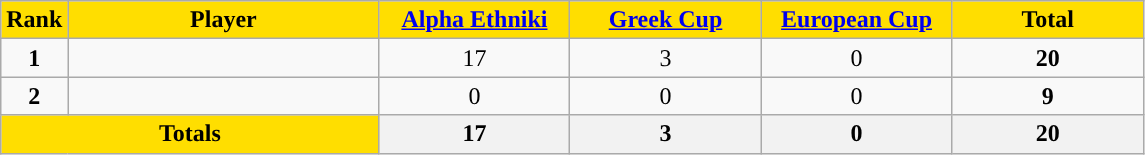<table class="wikitable sortable" style="text-align:center">
<tr>
<th style="background:#FFDE00">Rank</th>
<th width=200 style="background:#FFDE00">Player</th>
<th width=120 style="background:#FFDE00"><a href='#'>Alpha Ethniki</a></th>
<th width=120 style="background:#FFDE00"><a href='#'>Greek Cup</a></th>
<th width=120 style="background:#FFDE00"><a href='#'>European Cup</a></th>
<th width=120 style="background:#FFDE00">Total</th>
</tr>
<tr>
<td><strong>1</strong></td>
<td align=left></td>
<td>17</td>
<td>3</td>
<td>0</td>
<td><strong>20</strong></td>
</tr>
<tr>
<td><strong>2</strong></td>
<td align=left></td>
<td>0</td>
<td>0</td>
<td>0</td>
<td><strong>9</strong></td>
</tr>
<tr class="sortbottom">
<th colspan=2 style="background:#FFDE00"><strong>Totals</strong></th>
<th><strong>17</strong></th>
<th><strong> 3</strong></th>
<th><strong> 0</strong></th>
<th><strong>20</strong></th>
</tr>
</table>
